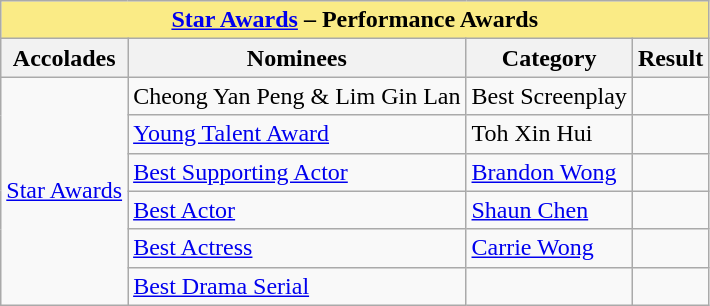<table class="wikitable sortable">
<tr>
<th colspan="4" - style="background:#FAEB86;" align="center"><a href='#'>Star Awards</a> – Performance Awards</th>
</tr>
<tr>
<th>Accolades</th>
<th>Nominees</th>
<th>Category</th>
<th>Result</th>
</tr>
<tr>
<td rowspan="11"><a href='#'>Star Awards</a></td>
<td>Cheong Yan Peng & Lim Gin Lan</td>
<td>Best Screenplay</td>
<td></td>
</tr>
<tr>
<td><a href='#'>Young Talent Award</a></td>
<td>Toh Xin Hui</td>
<td></td>
</tr>
<tr>
<td><a href='#'>Best Supporting Actor</a></td>
<td><a href='#'>Brandon Wong</a></td>
<td></td>
</tr>
<tr>
<td><a href='#'>Best Actor</a></td>
<td><a href='#'>Shaun Chen</a></td>
<td></td>
</tr>
<tr>
<td><a href='#'>Best Actress</a></td>
<td><a href='#'>Carrie Wong</a></td>
<td></td>
</tr>
<tr>
<td><a href='#'>Best Drama Serial</a></td>
<td></td>
<td></td>
</tr>
</table>
